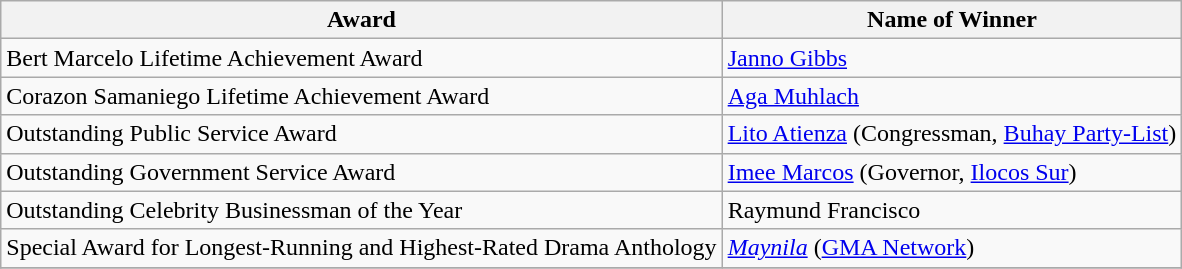<table class="wikitable"  style="text-align:left;">
<tr>
<th>Award</th>
<th>Name of Winner</th>
</tr>
<tr>
<td>Bert Marcelo Lifetime Achievement Award</td>
<td><a href='#'>Janno Gibbs</a></td>
</tr>
<tr>
<td>Corazon Samaniego Lifetime Achievement Award</td>
<td><a href='#'>Aga Muhlach</a></td>
</tr>
<tr>
<td>Outstanding Public Service Award</td>
<td><a href='#'>Lito Atienza</a> (Congressman, <a href='#'>Buhay Party-List</a>)</td>
</tr>
<tr>
<td>Outstanding Government Service Award</td>
<td><a href='#'>Imee Marcos</a> (Governor, <a href='#'>Ilocos Sur</a>)</td>
</tr>
<tr>
<td>Outstanding Celebrity Businessman of the Year</td>
<td>Raymund Francisco</td>
</tr>
<tr>
<td>Special Award for Longest-Running and Highest-Rated Drama Anthology</td>
<td><a href='#'><em>Maynila</em></a> (<a href='#'>GMA Network</a>)</td>
</tr>
<tr>
</tr>
</table>
